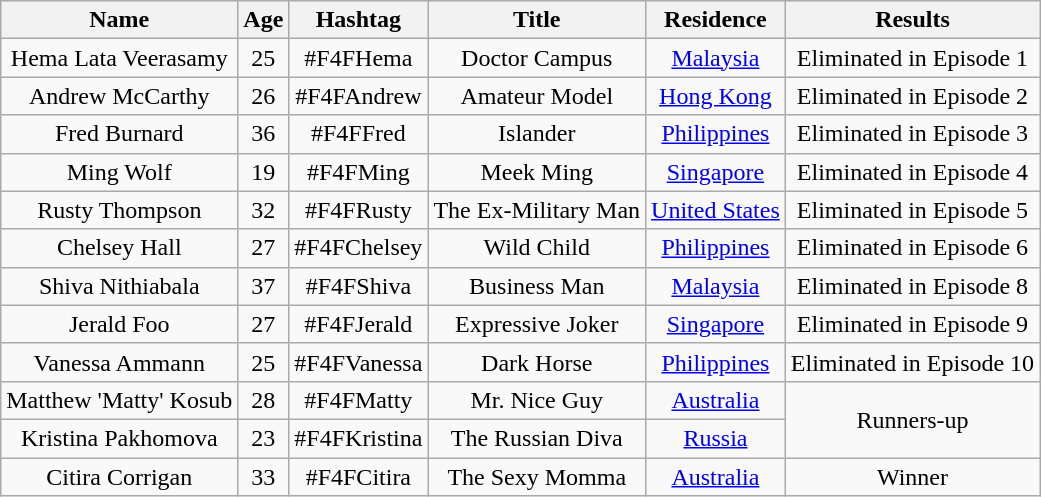<table class="wikitable sortable" style="text-align:center">
<tr>
<th>Name</th>
<th>Age</th>
<th>Hashtag</th>
<th>Title</th>
<th>Residence</th>
<th>Results</th>
</tr>
<tr>
<td>Hema Lata Veerasamy</td>
<td>25</td>
<td>#F4FHema</td>
<td>Doctor Campus</td>
<td><a href='#'>Malaysia</a></td>
<td>Eliminated in Episode 1</td>
</tr>
<tr>
<td>Andrew McCarthy</td>
<td>26</td>
<td>#F4FAndrew</td>
<td>Amateur Model</td>
<td><a href='#'>Hong Kong</a></td>
<td>Eliminated in Episode 2</td>
</tr>
<tr>
<td>Fred Burnard</td>
<td>36</td>
<td>#F4FFred</td>
<td>Islander</td>
<td><a href='#'>Philippines</a></td>
<td>Eliminated in Episode 3</td>
</tr>
<tr>
<td>Ming Wolf</td>
<td>19</td>
<td>#F4FMing</td>
<td>Meek Ming</td>
<td><a href='#'>Singapore</a></td>
<td>Eliminated in Episode 4</td>
</tr>
<tr>
<td>Rusty Thompson</td>
<td>32</td>
<td>#F4FRusty</td>
<td>The Ex-Military Man</td>
<td><a href='#'>United States</a></td>
<td>Eliminated in Episode 5</td>
</tr>
<tr>
<td>Chelsey Hall</td>
<td>27</td>
<td>#F4FChelsey</td>
<td>Wild Child</td>
<td><a href='#'>Philippines</a></td>
<td>Eliminated in Episode 6</td>
</tr>
<tr>
<td>Shiva Nithiabala</td>
<td>37</td>
<td>#F4FShiva</td>
<td>Business Man</td>
<td><a href='#'>Malaysia</a></td>
<td>Eliminated in Episode 8</td>
</tr>
<tr>
<td>Jerald Foo</td>
<td>27</td>
<td>#F4FJerald</td>
<td>Expressive Joker</td>
<td><a href='#'>Singapore</a></td>
<td>Eliminated in Episode 9</td>
</tr>
<tr>
<td>Vanessa Ammann</td>
<td>25</td>
<td>#F4FVanessa</td>
<td>Dark Horse</td>
<td><a href='#'>Philippines</a></td>
<td>Eliminated in Episode 10</td>
</tr>
<tr>
<td>Matthew 'Matty' Kosub</td>
<td>28</td>
<td>#F4FMatty</td>
<td>Mr. Nice Guy</td>
<td><a href='#'>Australia</a></td>
<td rowspan="2">Runners-up</td>
</tr>
<tr>
<td>Kristina Pakhomova</td>
<td>23</td>
<td>#F4FKristina</td>
<td>The Russian Diva</td>
<td><a href='#'>Russia</a></td>
</tr>
<tr>
<td>Citira Corrigan</td>
<td>33</td>
<td>#F4FCitira</td>
<td>The Sexy Momma</td>
<td><a href='#'>Australia</a></td>
<td>Winner</td>
</tr>
</table>
